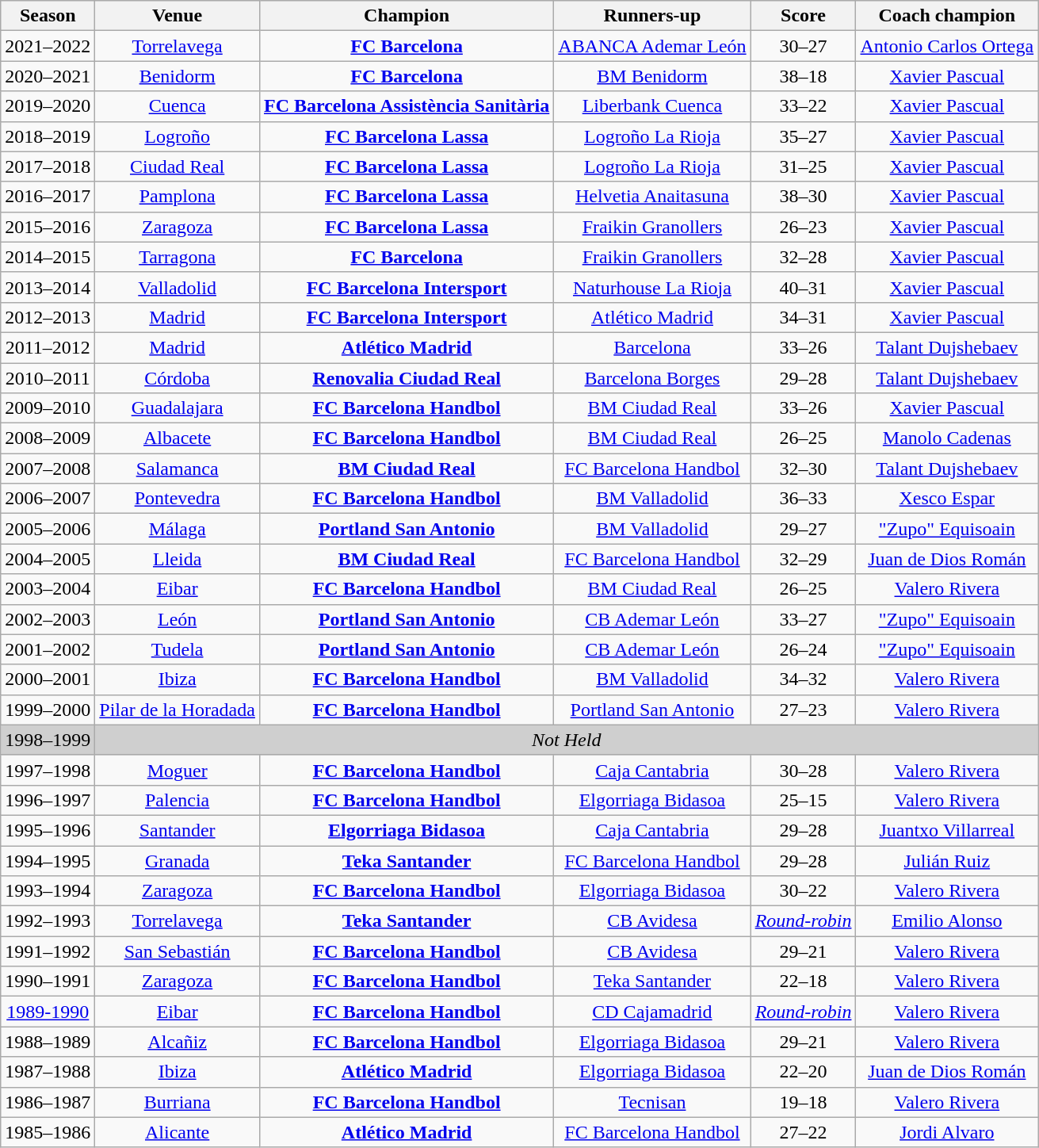<table class="wikitable" style="text-align:center;">
<tr style="background:#efefef;">
<th>Season</th>
<th>Venue</th>
<th>Champion</th>
<th>Runners-up</th>
<th>Score</th>
<th>Coach champion</th>
</tr>
<tr>
<td>2021–2022</td>
<td><a href='#'>Torrelavega</a></td>
<td><strong><a href='#'>FC Barcelona</a></strong></td>
<td><a href='#'>ABANCA Ademar León</a></td>
<td>30–27</td>
<td><a href='#'>Antonio Carlos Ortega</a></td>
</tr>
<tr>
<td>2020–2021</td>
<td><a href='#'>Benidorm</a></td>
<td><strong><a href='#'>FC Barcelona</a></strong></td>
<td><a href='#'>BM Benidorm</a></td>
<td>38–18</td>
<td><a href='#'>Xavier Pascual</a></td>
</tr>
<tr>
<td>2019–2020</td>
<td><a href='#'>Cuenca</a></td>
<td><strong><a href='#'>FC Barcelona Assistència Sanitària</a></strong></td>
<td><a href='#'>Liberbank Cuenca</a></td>
<td>33–22</td>
<td><a href='#'>Xavier Pascual</a></td>
</tr>
<tr>
<td>2018–2019</td>
<td><a href='#'>Logroño</a></td>
<td><strong><a href='#'>FC Barcelona Lassa</a></strong></td>
<td><a href='#'>Logroño La Rioja</a></td>
<td>35–27</td>
<td><a href='#'>Xavier Pascual</a></td>
</tr>
<tr>
<td>2017–2018</td>
<td><a href='#'>Ciudad Real</a></td>
<td><strong><a href='#'>FC Barcelona Lassa</a></strong></td>
<td><a href='#'>Logroño La Rioja</a></td>
<td>31–25</td>
<td><a href='#'>Xavier Pascual</a></td>
</tr>
<tr>
<td>2016–2017</td>
<td><a href='#'>Pamplona</a></td>
<td><strong><a href='#'>FC Barcelona Lassa</a></strong></td>
<td><a href='#'>Helvetia Anaitasuna</a></td>
<td>38–30</td>
<td><a href='#'>Xavier Pascual</a></td>
</tr>
<tr>
<td>2015–2016</td>
<td><a href='#'>Zaragoza</a></td>
<td><strong><a href='#'>FC Barcelona Lassa</a></strong></td>
<td><a href='#'>Fraikin Granollers</a></td>
<td>26–23</td>
<td><a href='#'>Xavier Pascual</a></td>
</tr>
<tr>
<td>2014–2015</td>
<td><a href='#'>Tarragona</a></td>
<td><strong><a href='#'>FC Barcelona</a></strong></td>
<td><a href='#'>Fraikin Granollers</a></td>
<td>32–28</td>
<td><a href='#'>Xavier Pascual</a></td>
</tr>
<tr>
<td>2013–2014</td>
<td><a href='#'>Valladolid</a></td>
<td><strong><a href='#'>FC Barcelona Intersport</a></strong></td>
<td><a href='#'>Naturhouse La Rioja</a></td>
<td>40–31</td>
<td><a href='#'>Xavier Pascual</a></td>
</tr>
<tr>
<td>2012–2013</td>
<td><a href='#'>Madrid</a></td>
<td><strong><a href='#'>FC Barcelona Intersport</a></strong></td>
<td><a href='#'>Atlético Madrid</a></td>
<td>34–31</td>
<td><a href='#'>Xavier Pascual</a></td>
</tr>
<tr>
<td>2011–2012</td>
<td><a href='#'>Madrid</a></td>
<td><strong><a href='#'>Atlético Madrid</a></strong></td>
<td><a href='#'>Barcelona</a></td>
<td>33–26</td>
<td><a href='#'>Talant Dujshebaev</a></td>
</tr>
<tr>
<td>2010–2011</td>
<td><a href='#'>Córdoba</a></td>
<td><strong><a href='#'>Renovalia Ciudad Real</a></strong></td>
<td><a href='#'>Barcelona Borges</a></td>
<td>29–28</td>
<td><a href='#'>Talant Dujshebaev</a></td>
</tr>
<tr>
<td>2009–2010</td>
<td><a href='#'>Guadalajara</a></td>
<td><strong><a href='#'>FC Barcelona Handbol</a></strong></td>
<td><a href='#'>BM Ciudad Real</a></td>
<td>33–26</td>
<td><a href='#'>Xavier Pascual</a></td>
</tr>
<tr>
<td>2008–2009</td>
<td><a href='#'>Albacete</a></td>
<td><strong><a href='#'>FC Barcelona Handbol</a></strong></td>
<td><a href='#'>BM Ciudad Real</a></td>
<td>26–25</td>
<td><a href='#'>Manolo Cadenas</a></td>
</tr>
<tr>
<td>2007–2008</td>
<td><a href='#'>Salamanca</a></td>
<td><strong><a href='#'>BM Ciudad Real</a></strong></td>
<td><a href='#'>FC Barcelona Handbol</a></td>
<td>32–30</td>
<td><a href='#'>Talant Dujshebaev</a></td>
</tr>
<tr>
<td>2006–2007</td>
<td><a href='#'>Pontevedra</a></td>
<td><strong><a href='#'>FC Barcelona Handbol</a></strong></td>
<td><a href='#'>BM Valladolid</a></td>
<td>36–33</td>
<td><a href='#'>Xesco Espar</a></td>
</tr>
<tr>
<td>2005–2006</td>
<td><a href='#'>Málaga</a></td>
<td><strong><a href='#'>Portland San Antonio</a></strong></td>
<td><a href='#'>BM Valladolid</a></td>
<td>29–27</td>
<td><a href='#'>"Zupo" Equisoain</a></td>
</tr>
<tr>
<td>2004–2005</td>
<td><a href='#'>Lleida</a></td>
<td><strong><a href='#'>BM Ciudad Real</a></strong></td>
<td><a href='#'>FC Barcelona Handbol</a></td>
<td>32–29</td>
<td><a href='#'>Juan de Dios Román</a></td>
</tr>
<tr>
<td>2003–2004</td>
<td><a href='#'>Eibar</a></td>
<td><strong><a href='#'>FC Barcelona Handbol</a></strong></td>
<td><a href='#'>BM Ciudad Real</a></td>
<td>26–25</td>
<td><a href='#'>Valero Rivera</a></td>
</tr>
<tr>
<td>2002–2003</td>
<td><a href='#'>León</a></td>
<td><strong><a href='#'>Portland San Antonio</a></strong></td>
<td><a href='#'>CB Ademar León</a></td>
<td>33–27</td>
<td><a href='#'>"Zupo" Equisoain</a></td>
</tr>
<tr>
<td>2001–2002</td>
<td><a href='#'>Tudela</a></td>
<td><strong><a href='#'>Portland San Antonio</a></strong></td>
<td><a href='#'>CB Ademar León</a></td>
<td>26–24</td>
<td><a href='#'>"Zupo" Equisoain</a></td>
</tr>
<tr>
<td>2000–2001</td>
<td><a href='#'>Ibiza</a></td>
<td><strong><a href='#'>FC Barcelona Handbol</a></strong></td>
<td><a href='#'>BM Valladolid</a></td>
<td>34–32</td>
<td><a href='#'>Valero Rivera</a></td>
</tr>
<tr>
<td>1999–2000</td>
<td><a href='#'>Pilar de la Horadada</a></td>
<td><strong><a href='#'>FC Barcelona Handbol</a></strong></td>
<td><a href='#'>Portland San Antonio</a></td>
<td>27–23</td>
<td><a href='#'>Valero Rivera</a></td>
</tr>
<tr>
<td style="background:#cfcfcf">1998–1999</td>
<td colspan=5 align=center style="background:#cfcfcf"><em>Not Held</em></td>
</tr>
<tr>
<td>1997–1998</td>
<td><a href='#'>Moguer</a></td>
<td><strong><a href='#'>FC Barcelona Handbol</a></strong></td>
<td><a href='#'>Caja Cantabria</a></td>
<td>30–28</td>
<td><a href='#'>Valero Rivera</a></td>
</tr>
<tr>
<td>1996–1997</td>
<td><a href='#'>Palencia</a></td>
<td><strong><a href='#'>FC Barcelona Handbol</a></strong></td>
<td><a href='#'>Elgorriaga Bidasoa</a></td>
<td>25–15</td>
<td><a href='#'>Valero Rivera</a></td>
</tr>
<tr>
<td>1995–1996</td>
<td><a href='#'>Santander</a></td>
<td><strong><a href='#'>Elgorriaga Bidasoa</a></strong></td>
<td><a href='#'>Caja Cantabria</a></td>
<td>29–28</td>
<td><a href='#'>Juantxo Villarreal</a></td>
</tr>
<tr>
<td>1994–1995</td>
<td><a href='#'>Granada</a></td>
<td><strong><a href='#'>Teka Santander</a></strong></td>
<td><a href='#'>FC Barcelona Handbol</a></td>
<td>29–28</td>
<td><a href='#'>Julián Ruiz</a></td>
</tr>
<tr>
<td>1993–1994</td>
<td><a href='#'>Zaragoza</a></td>
<td><strong><a href='#'>FC Barcelona Handbol</a></strong></td>
<td><a href='#'>Elgorriaga Bidasoa</a></td>
<td>30–22</td>
<td><a href='#'>Valero Rivera</a></td>
</tr>
<tr>
<td>1992–1993</td>
<td><a href='#'>Torrelavega</a></td>
<td><strong><a href='#'>Teka Santander</a></strong></td>
<td><a href='#'>CB Avidesa</a></td>
<td><em><a href='#'>Round-robin</a></em></td>
<td><a href='#'>Emilio Alonso</a></td>
</tr>
<tr>
<td>1991–1992</td>
<td><a href='#'>San Sebastián</a></td>
<td><strong><a href='#'>FC Barcelona Handbol</a></strong></td>
<td><a href='#'>CB Avidesa</a></td>
<td>29–21</td>
<td><a href='#'>Valero Rivera</a></td>
</tr>
<tr>
<td>1990–1991</td>
<td><a href='#'>Zaragoza</a></td>
<td><strong><a href='#'>FC Barcelona Handbol</a></strong></td>
<td><a href='#'>Teka Santander</a></td>
<td>22–18</td>
<td><a href='#'>Valero Rivera</a></td>
</tr>
<tr>
<td><a href='#'>1989-1990</a></td>
<td><a href='#'>Eibar</a></td>
<td><strong><a href='#'>FC Barcelona Handbol</a></strong></td>
<td><a href='#'>CD Cajamadrid</a></td>
<td><em><a href='#'>Round-robin</a></em></td>
<td><a href='#'>Valero Rivera</a></td>
</tr>
<tr>
<td>1988–1989</td>
<td><a href='#'>Alcañiz</a></td>
<td><strong><a href='#'>FC Barcelona Handbol</a></strong></td>
<td><a href='#'>Elgorriaga Bidasoa</a></td>
<td>29–21</td>
<td><a href='#'>Valero Rivera</a></td>
</tr>
<tr>
<td>1987–1988</td>
<td><a href='#'>Ibiza</a></td>
<td><strong><a href='#'>Atlético Madrid</a></strong></td>
<td><a href='#'>Elgorriaga Bidasoa</a></td>
<td>22–20</td>
<td><a href='#'>Juan de Dios Román</a></td>
</tr>
<tr>
<td>1986–1987</td>
<td><a href='#'>Burriana</a></td>
<td><strong><a href='#'>FC Barcelona Handbol</a></strong></td>
<td><a href='#'>Tecnisan</a></td>
<td>19–18</td>
<td><a href='#'>Valero Rivera</a></td>
</tr>
<tr>
<td>1985–1986</td>
<td><a href='#'>Alicante</a></td>
<td><strong><a href='#'>Atlético Madrid</a></strong></td>
<td><a href='#'>FC Barcelona Handbol</a></td>
<td>27–22</td>
<td><a href='#'>Jordi Alvaro</a></td>
</tr>
</table>
